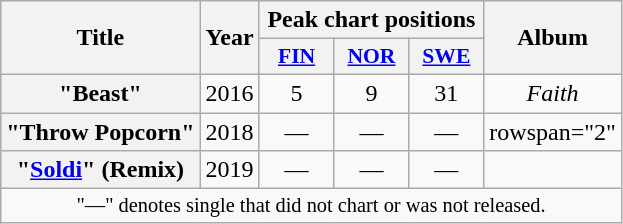<table class="wikitable plainrowheaders" style="text-align:center;">
<tr>
<th scope="col" rowspan="2">Title</th>
<th scope="col" rowspan="2">Year</th>
<th scope="col" colspan="3">Peak chart positions</th>
<th scope="col" rowspan="2">Album</th>
</tr>
<tr>
<th scope="col" style="width:3em;font-size:90%;"><a href='#'>FIN</a><br></th>
<th scope="col" style="width:3em;font-size:90%;"><a href='#'>NOR</a><br></th>
<th scope="col" style="width:3em;font-size:90%;"><a href='#'>SWE</a><br></th>
</tr>
<tr>
<th scope="row">"Beast"<br></th>
<td>2016</td>
<td>5</td>
<td>9</td>
<td>31</td>
<td><em>Faith</em></td>
</tr>
<tr>
<th scope="row">"Throw Popcorn"<br></th>
<td>2018</td>
<td>—</td>
<td>—</td>
<td>—</td>
<td>rowspan="2" </td>
</tr>
<tr>
<th scope="row">"<a href='#'>Soldi</a>" (Remix)<br></th>
<td>2019</td>
<td>—</td>
<td>—</td>
<td>—</td>
</tr>
<tr>
<td colspan="6" style="text-align:center; font-size:85%;">"—" denotes single that did not chart or was not released.</td>
</tr>
</table>
